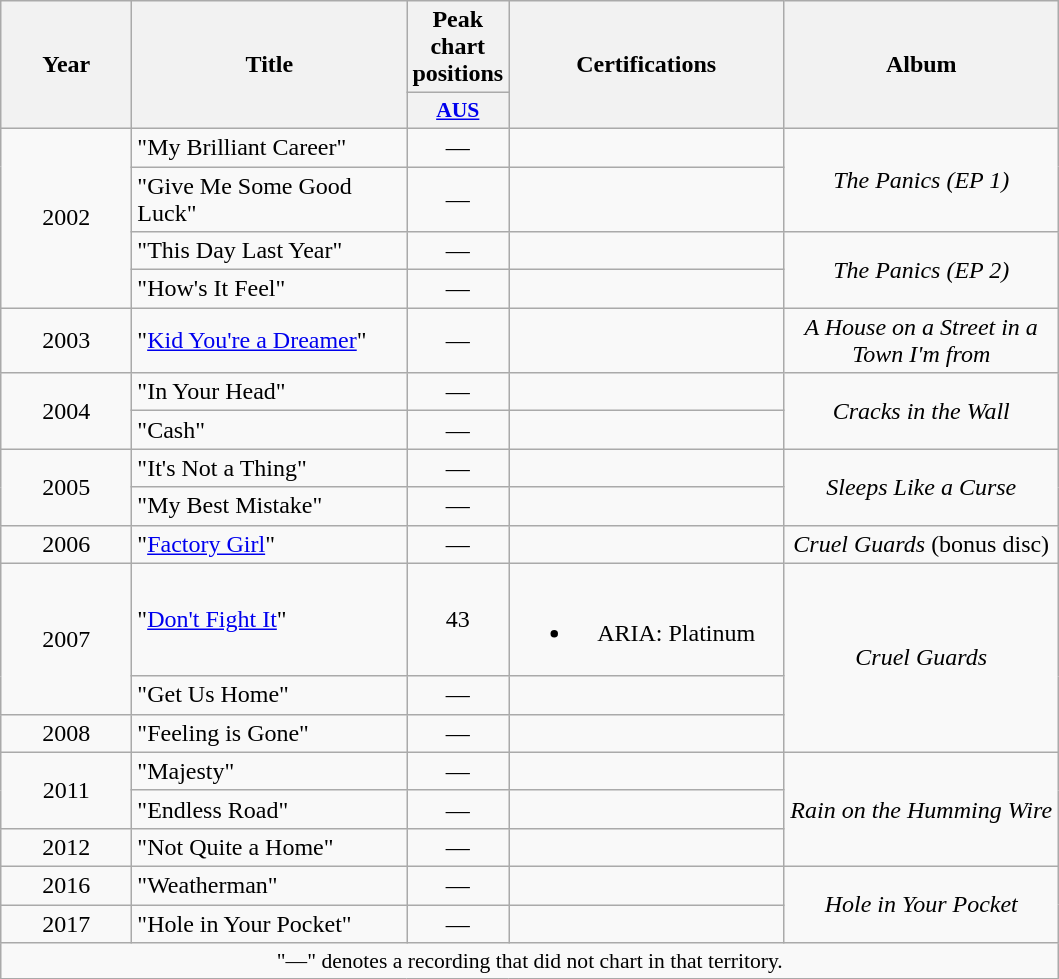<table class="wikitable" style="text-align:center;">
<tr>
<th scope="col" rowspan="2" style="width:5em;">Year</th>
<th scope="col" rowspan="2" style="width:11em;">Title</th>
<th scope="col">Peak chart positions</th>
<th scope="col" rowspan="2" style="width:11em;">Certifications</th>
<th scope="col" rowspan="2" style="width:11em;">Album</th>
</tr>
<tr>
<th scope="col" style="width:3em;font-size:90%;"><a href='#'>AUS</a><br></th>
</tr>
<tr>
<td rowspan="4">2002</td>
<td style="text-align:left;">"My Brilliant Career"</td>
<td>—</td>
<td></td>
<td rowspan="2"><em>The Panics (EP 1)</em></td>
</tr>
<tr>
<td style="text-align:left;">"Give Me Some Good Luck"</td>
<td>—</td>
<td></td>
</tr>
<tr>
<td style="text-align:left;">"This Day Last Year"</td>
<td>—</td>
<td></td>
<td rowspan="2"><em>The Panics (EP 2)</em></td>
</tr>
<tr>
<td style="text-align:left;">"How's It Feel"</td>
<td>—</td>
<td></td>
</tr>
<tr>
<td>2003</td>
<td style="text-align:left;">"<a href='#'>Kid You're a Dreamer</a>"</td>
<td>—</td>
<td></td>
<td><em>A House on a Street in a Town I'm from</em></td>
</tr>
<tr>
<td rowspan="2">2004</td>
<td style="text-align:left;">"In Your Head"</td>
<td>—</td>
<td></td>
<td rowspan="2"><em>Cracks in the Wall</em></td>
</tr>
<tr>
<td style="text-align:left;">"Cash"</td>
<td>—</td>
<td></td>
</tr>
<tr>
<td rowspan="2">2005</td>
<td style="text-align:left;">"It's Not a Thing"</td>
<td>—</td>
<td></td>
<td rowspan="2"><em>Sleeps Like a Curse</em></td>
</tr>
<tr>
<td style="text-align:left;">"My Best Mistake"</td>
<td>—</td>
<td></td>
</tr>
<tr>
<td>2006</td>
<td style="text-align:left;">"<a href='#'>Factory Girl</a>"</td>
<td>—</td>
<td></td>
<td><em>Cruel Guards</em> (bonus disc)</td>
</tr>
<tr>
<td rowspan="2">2007</td>
<td style="text-align:left;">"<a href='#'>Don't Fight It</a>"</td>
<td>43</td>
<td><br><ul><li>ARIA: Platinum</li></ul></td>
<td rowspan="3"><em>Cruel Guards</em></td>
</tr>
<tr>
<td style="text-align:left;">"Get Us Home"</td>
<td>—</td>
<td></td>
</tr>
<tr>
<td>2008</td>
<td style="text-align:left;">"Feeling is Gone"</td>
<td>—</td>
<td></td>
</tr>
<tr>
<td rowspan="2">2011</td>
<td style="text-align:left;">"Majesty"</td>
<td>—</td>
<td></td>
<td rowspan="3"><em>Rain on the Humming Wire</em></td>
</tr>
<tr>
<td style="text-align:left;">"Endless Road"</td>
<td>—</td>
<td></td>
</tr>
<tr>
<td>2012</td>
<td style="text-align:left;">"Not Quite a Home"</td>
<td>—</td>
<td></td>
</tr>
<tr>
<td>2016</td>
<td style="text-align:left;">"Weatherman"</td>
<td>—</td>
<td></td>
<td rowspan="2"><em>Hole in Your Pocket</em></td>
</tr>
<tr>
<td>2017</td>
<td style="text-align:left;">"Hole in Your Pocket"</td>
<td>—</td>
<td></td>
</tr>
<tr>
<td colspan="8" style="font-size:90%">"—" denotes a recording that did not chart in that territory.</td>
</tr>
</table>
